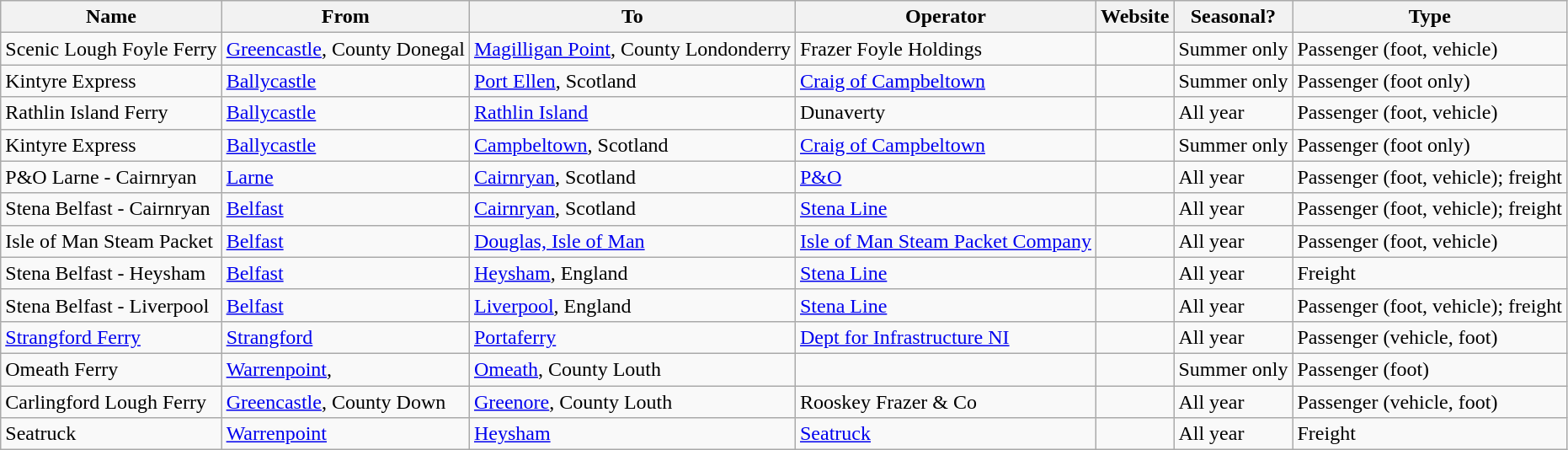<table class="wikitable sortable">
<tr>
<th>Name</th>
<th>From</th>
<th>To</th>
<th>Operator</th>
<th>Website</th>
<th>Seasonal?</th>
<th>Type</th>
</tr>
<tr>
<td>Scenic Lough Foyle Ferry</td>
<td><a href='#'>Greencastle</a>, County Donegal</td>
<td><a href='#'>Magilligan Point</a>, County Londonderry</td>
<td>Frazer Foyle Holdings</td>
<td></td>
<td>Summer only</td>
<td>Passenger (foot, vehicle)</td>
</tr>
<tr>
<td>Kintyre Express</td>
<td><a href='#'>Ballycastle</a></td>
<td><a href='#'>Port Ellen</a>, Scotland</td>
<td><a href='#'>Craig of Campbeltown</a></td>
<td></td>
<td>Summer only</td>
<td>Passenger (foot only)</td>
</tr>
<tr>
<td>Rathlin Island Ferry</td>
<td><a href='#'>Ballycastle</a></td>
<td><a href='#'>Rathlin Island</a></td>
<td>Dunaverty</td>
<td></td>
<td>All year</td>
<td>Passenger (foot, vehicle)</td>
</tr>
<tr>
<td>Kintyre Express</td>
<td><a href='#'>Ballycastle</a></td>
<td><a href='#'>Campbeltown</a>, Scotland</td>
<td><a href='#'>Craig of Campbeltown</a></td>
<td></td>
<td>Summer only</td>
<td>Passenger (foot only)</td>
</tr>
<tr>
<td>P&O Larne - Cairnryan</td>
<td><a href='#'>Larne</a></td>
<td><a href='#'>Cairnryan</a>, Scotland</td>
<td><a href='#'>P&O</a></td>
<td></td>
<td>All year</td>
<td>Passenger (foot, vehicle); freight</td>
</tr>
<tr>
<td>Stena Belfast - Cairnryan</td>
<td><a href='#'>Belfast</a></td>
<td><a href='#'>Cairnryan</a>, Scotland</td>
<td><a href='#'>Stena Line</a></td>
<td></td>
<td>All year</td>
<td>Passenger (foot, vehicle); freight</td>
</tr>
<tr>
<td>Isle of Man Steam Packet</td>
<td><a href='#'>Belfast</a></td>
<td><a href='#'>Douglas, Isle of Man</a></td>
<td><a href='#'>Isle of Man Steam Packet Company</a></td>
<td></td>
<td>All year</td>
<td>Passenger (foot, vehicle)</td>
</tr>
<tr>
<td>Stena Belfast - Heysham</td>
<td><a href='#'>Belfast</a></td>
<td><a href='#'>Heysham</a>, England</td>
<td><a href='#'>Stena Line</a></td>
<td></td>
<td>All year</td>
<td>Freight</td>
</tr>
<tr>
<td>Stena Belfast - Liverpool</td>
<td><a href='#'>Belfast</a></td>
<td><a href='#'>Liverpool</a>, England</td>
<td><a href='#'>Stena Line</a></td>
<td></td>
<td>All year</td>
<td>Passenger (foot, vehicle); freight</td>
</tr>
<tr>
<td><a href='#'>Strangford Ferry</a></td>
<td><a href='#'>Strangford</a></td>
<td><a href='#'>Portaferry</a></td>
<td><a href='#'>Dept for Infrastructure NI</a></td>
<td></td>
<td>All year</td>
<td>Passenger (vehicle, foot)</td>
</tr>
<tr>
<td>Omeath Ferry</td>
<td><a href='#'>Warrenpoint</a>,</td>
<td><a href='#'>Omeath</a>, County Louth</td>
<td></td>
<td></td>
<td>Summer only</td>
<td>Passenger (foot)</td>
</tr>
<tr>
<td>Carlingford Lough Ferry</td>
<td><a href='#'>Greencastle</a>, County Down</td>
<td><a href='#'>Greenore</a>, County Louth</td>
<td>Rooskey Frazer & Co</td>
<td></td>
<td>All year</td>
<td>Passenger (vehicle, foot)</td>
</tr>
<tr>
<td>Seatruck</td>
<td><a href='#'>Warrenpoint</a></td>
<td><a href='#'>Heysham</a></td>
<td><a href='#'>Seatruck</a></td>
<td></td>
<td>All year</td>
<td>Freight</td>
</tr>
</table>
